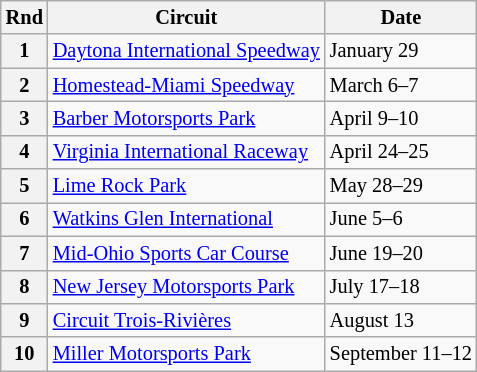<table class="wikitable" style="font-size: 85%;">
<tr>
<th>Rnd</th>
<th>Circuit</th>
<th>Date</th>
</tr>
<tr>
<th>1</th>
<td><a href='#'>Daytona International Speedway</a></td>
<td>January 29</td>
</tr>
<tr>
<th>2</th>
<td><a href='#'>Homestead-Miami Speedway</a></td>
<td>March 6–7</td>
</tr>
<tr>
<th>3</th>
<td><a href='#'>Barber Motorsports Park</a></td>
<td>April 9–10</td>
</tr>
<tr>
<th>4</th>
<td><a href='#'>Virginia International Raceway</a></td>
<td>April 24–25</td>
</tr>
<tr>
<th>5</th>
<td><a href='#'>Lime Rock Park</a></td>
<td>May 28–29</td>
</tr>
<tr>
<th>6</th>
<td><a href='#'>Watkins Glen International</a></td>
<td>June 5–6</td>
</tr>
<tr>
<th>7</th>
<td><a href='#'>Mid-Ohio Sports Car Course</a></td>
<td>June 19–20</td>
</tr>
<tr>
<th>8</th>
<td><a href='#'>New Jersey Motorsports Park</a></td>
<td>July 17–18</td>
</tr>
<tr>
<th>9</th>
<td><a href='#'>Circuit Trois-Rivières</a></td>
<td>August 13</td>
</tr>
<tr>
<th>10</th>
<td><a href='#'>Miller Motorsports Park</a></td>
<td>September 11–12</td>
</tr>
</table>
